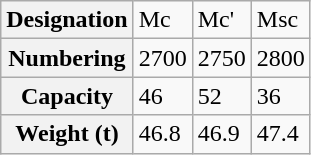<table class="wikitable">
<tr>
<th>Designation</th>
<td>Mc</td>
<td>Mc'</td>
<td>Msc</td>
</tr>
<tr>
<th>Numbering</th>
<td>2700</td>
<td>2750</td>
<td>2800</td>
</tr>
<tr>
<th>Capacity</th>
<td>46</td>
<td>52</td>
<td>36</td>
</tr>
<tr>
<th>Weight (t)</th>
<td>46.8</td>
<td>46.9</td>
<td>47.4</td>
</tr>
</table>
